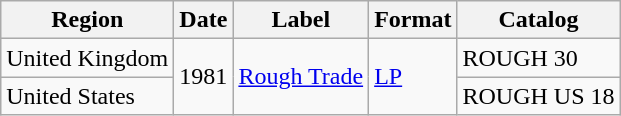<table class="wikitable">
<tr>
<th>Region</th>
<th>Date</th>
<th>Label</th>
<th>Format</th>
<th>Catalog</th>
</tr>
<tr>
<td>United Kingdom</td>
<td rowspan="2">1981</td>
<td rowspan="2"><a href='#'>Rough Trade</a></td>
<td rowspan="2"><a href='#'>LP</a></td>
<td>ROUGH 30</td>
</tr>
<tr>
<td>United States</td>
<td>ROUGH US 18</td>
</tr>
</table>
